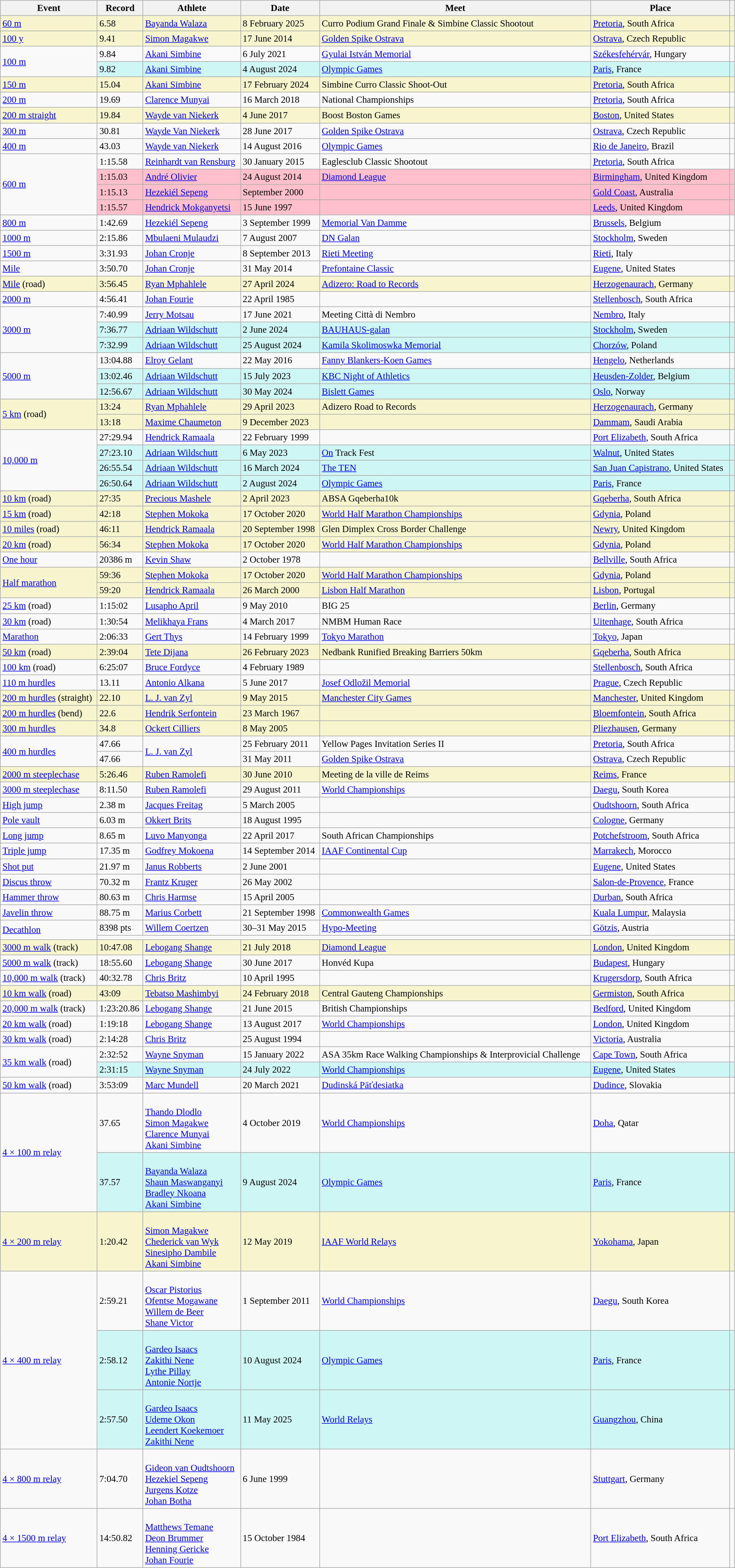<table class="wikitable" style="font-size:95%; width: 95%;">
<tr>
<th>Event</th>
<th>Record</th>
<th>Athlete</th>
<th>Date</th>
<th>Meet</th>
<th>Place</th>
<th></th>
</tr>
<tr style="background:#f6F5CE;">
<td><a href='#'>60 m</a></td>
<td>6.58  </td>
<td><a href='#'>Bayanda Walaza</a></td>
<td>8 February 2025</td>
<td>Curro Podium Grand Finale & Simbine Classic Shootout</td>
<td><a href='#'>Pretoria</a>, South Africa</td>
<td></td>
</tr>
<tr style="background:#f6F5CE;">
<td><a href='#'>100 y</a></td>
<td>9.41 </td>
<td><a href='#'>Simon Magakwe</a></td>
<td>17 June 2014</td>
<td><a href='#'>Golden Spike Ostrava</a></td>
<td><a href='#'>Ostrava</a>, Czech Republic</td>
<td></td>
</tr>
<tr>
<td rowspan=2><a href='#'>100 m</a></td>
<td>9.84 </td>
<td><a href='#'>Akani Simbine</a></td>
<td>6 July 2021</td>
<td><a href='#'>Gyulai István Memorial</a></td>
<td><a href='#'>Székesfehérvár</a>, Hungary</td>
<td></td>
</tr>
<tr bgcolor=#CEF6F5>
<td>9.82 </td>
<td><a href='#'>Akani Simbine</a></td>
<td>4 August 2024</td>
<td><a href='#'>Olympic Games</a></td>
<td><a href='#'>Paris</a>, France</td>
<td></td>
</tr>
<tr style="background:#f6F5CE;">
<td><a href='#'>150 m</a></td>
<td>15.04  </td>
<td><a href='#'>Akani Simbine</a></td>
<td>17 February 2024</td>
<td>Simbine Curro Classic Shoot-Out</td>
<td><a href='#'>Pretoria</a>, South Africa</td>
<td></td>
</tr>
<tr ,>
<td><a href='#'>200 m</a></td>
<td>19.69  </td>
<td><a href='#'>Clarence Munyai</a></td>
<td>16 March 2018</td>
<td>National Championships</td>
<td><a href='#'>Pretoria</a>, South Africa</td>
<td></td>
</tr>
<tr style="background:#f6F5CE;">
<td><a href='#'>200 m straight</a></td>
<td>19.84 </td>
<td><a href='#'>Wayde van Niekerk</a></td>
<td>4 June 2017</td>
<td>Boost Boston Games</td>
<td><a href='#'>Boston</a>, United States</td>
<td></td>
</tr>
<tr>
<td><a href='#'>300 m</a></td>
<td>30.81 </td>
<td><a href='#'>Wayde Van Niekerk</a></td>
<td>28 June 2017</td>
<td><a href='#'>Golden Spike Ostrava</a></td>
<td><a href='#'>Ostrava</a>, Czech Republic</td>
<td></td>
</tr>
<tr>
<td><a href='#'>400 m</a></td>
<td>43.03</td>
<td><a href='#'>Wayde van Niekerk</a></td>
<td>14 August 2016</td>
<td><a href='#'>Olympic Games</a></td>
<td><a href='#'>Rio de Janeiro</a>, Brazil</td>
<td></td>
</tr>
<tr>
<td rowspan=4><a href='#'>600 m</a></td>
<td>1:15.58 </td>
<td><a href='#'>Reinhardt van Rensburg</a></td>
<td>30 January 2015</td>
<td>Eaglesclub Classic Shootout</td>
<td><a href='#'>Pretoria</a>, South Africa</td>
<td></td>
</tr>
<tr style="background:pink">
<td>1:15.03</td>
<td><a href='#'>André Olivier</a></td>
<td>24 August 2014</td>
<td><a href='#'>Diamond League</a></td>
<td><a href='#'>Birmingham</a>, United Kingdom</td>
<td></td>
</tr>
<tr style="background:pink">
<td>1:15.13</td>
<td><a href='#'>Hezekiél Sepeng</a></td>
<td>September 2000</td>
<td></td>
<td><a href='#'>Gold Coast</a>, Australia</td>
<td></td>
</tr>
<tr style="background:pink">
<td>1:15.57</td>
<td><a href='#'>Hendrick Mokganyetsi</a></td>
<td>15 June 1997</td>
<td></td>
<td><a href='#'>Leeds</a>, United Kingdom</td>
<td></td>
</tr>
<tr>
<td><a href='#'>800 m</a></td>
<td>1:42.69</td>
<td><a href='#'>Hezekiél Sepeng</a></td>
<td>3 September 1999</td>
<td><a href='#'>Memorial Van Damme</a></td>
<td><a href='#'>Brussels</a>, Belgium</td>
<td></td>
</tr>
<tr>
<td><a href='#'>1000 m</a></td>
<td>2:15.86</td>
<td><a href='#'>Mbulaeni Mulaudzi</a></td>
<td>7 August 2007</td>
<td><a href='#'>DN Galan</a></td>
<td><a href='#'>Stockholm</a>, Sweden</td>
<td></td>
</tr>
<tr>
<td><a href='#'>1500 m</a></td>
<td>3:31.93</td>
<td><a href='#'>Johan Cronje</a></td>
<td>8 September 2013</td>
<td><a href='#'>Rieti Meeting</a></td>
<td><a href='#'>Rieti</a>, Italy</td>
<td></td>
</tr>
<tr>
<td><a href='#'>Mile</a></td>
<td>3:50.70</td>
<td><a href='#'>Johan Cronje</a></td>
<td>31 May 2014</td>
<td><a href='#'>Prefontaine Classic</a></td>
<td><a href='#'>Eugene</a>, United States</td>
<td></td>
</tr>
<tr style="background:#f6F5CE;">
<td><a href='#'>Mile</a> (road)</td>
<td>3:56.45</td>
<td><a href='#'>Ryan Mphahlele</a></td>
<td>27 April 2024</td>
<td><a href='#'>Adizero: Road to Records</a></td>
<td><a href='#'>Herzogenaurach</a>, Germany</td>
<td></td>
</tr>
<tr>
<td><a href='#'>2000 m</a></td>
<td>4:56.41</td>
<td><a href='#'>Johan Fourie</a></td>
<td>22 April 1985</td>
<td></td>
<td><a href='#'>Stellenbosch</a>, South Africa</td>
<td></td>
</tr>
<tr>
<td rowspan=3><a href='#'>3000 m</a></td>
<td>7:40.99</td>
<td><a href='#'>Jerry Motsau</a></td>
<td>17 June 2021</td>
<td>Meeting Città di Nembro</td>
<td><a href='#'>Nembro</a>, Italy</td>
<td></td>
</tr>
<tr bgcolor=#CEF6F5>
<td>7:36.77</td>
<td><a href='#'>Adriaan Wildschutt</a></td>
<td>2 June 2024</td>
<td><a href='#'>BAUHAUS-galan</a></td>
<td><a href='#'>Stockholm</a>, Sweden</td>
<td></td>
</tr>
<tr bgcolor=#CEF6F5>
<td>7:32.99</td>
<td><a href='#'>Adriaan Wildschutt</a></td>
<td>25 August 2024</td>
<td><a href='#'>Kamila Skolimoswka Memorial</a></td>
<td><a href='#'>Chorzów</a>, Poland</td>
<td></td>
</tr>
<tr>
<td rowspan=3><a href='#'>5000 m</a></td>
<td>13:04.88</td>
<td><a href='#'>Elroy Gelant</a></td>
<td>22 May 2016</td>
<td><a href='#'>Fanny Blankers-Koen Games</a></td>
<td><a href='#'>Hengelo</a>, Netherlands</td>
<td></td>
</tr>
<tr bgcolor=#CEF6F5>
<td>13:02.46</td>
<td><a href='#'>Adriaan Wildschutt</a></td>
<td>15 July 2023</td>
<td><a href='#'>KBC Night of Athletics</a></td>
<td><a href='#'>Heusden-Zolder</a>, Belgium</td>
<td></td>
</tr>
<tr bgcolor=#CEF6F5>
<td>12:56.67</td>
<td><a href='#'>Adriaan Wildschutt</a></td>
<td>30 May 2024</td>
<td><a href='#'>Bislett Games</a></td>
<td><a href='#'>Oslo</a>, Norway</td>
<td></td>
</tr>
<tr style="background:#f6F5CE;">
<td rowspan=2><a href='#'>5 km</a> (road)</td>
<td>13:24</td>
<td><a href='#'>Ryan Mphahlele</a></td>
<td>29 April 2023</td>
<td>Adizero Road to Records</td>
<td><a href='#'>Herzogenaurach</a>, Germany</td>
<td></td>
</tr>
<tr style="background:#f6F5CE;">
<td>13:18</td>
<td><a href='#'>Maxime Chaumeton</a></td>
<td>9 December 2023</td>
<td></td>
<td><a href='#'>Dammam</a>, Saudi Arabia</td>
<td></td>
</tr>
<tr>
<td rowspan=4><a href='#'>10,000 m</a></td>
<td>27:29.94</td>
<td><a href='#'>Hendrick Ramaala</a></td>
<td>22 February 1999</td>
<td></td>
<td><a href='#'>Port Elizabeth</a>, South Africa</td>
<td></td>
</tr>
<tr bgcolor=#CEF6F5>
<td>27:23.10</td>
<td><a href='#'>Adriaan Wildschutt</a></td>
<td>6 May 2023</td>
<td><a href='#'>On</a> Track Fest</td>
<td><a href='#'>Walnut</a>, United States</td>
<td></td>
</tr>
<tr bgcolor=#CEF6F5>
<td>26:55.54</td>
<td><a href='#'>Adriaan Wildschutt</a></td>
<td>16 March 2024</td>
<td><a href='#'>The TEN</a></td>
<td><a href='#'>San Juan Capistrano</a>, United States</td>
<td></td>
</tr>
<tr bgcolor=#CEF6F5>
<td>26:50.64</td>
<td><a href='#'>Adriaan Wildschutt</a></td>
<td>2 August 2024</td>
<td><a href='#'>Olympic Games</a></td>
<td><a href='#'>Paris</a>, France</td>
<td></td>
</tr>
<tr>
</tr>
<tr style="background:#f6F5CE;">
<td><a href='#'>10 km</a> (road)</td>
<td>27:35</td>
<td><a href='#'>Precious Mashele</a></td>
<td>2 April 2023</td>
<td>ABSA Gqeberha10k</td>
<td><a href='#'>Gqeberha</a>, South Africa</td>
<td></td>
</tr>
<tr style="background:#f6F5CE;">
<td><a href='#'>15 km</a> (road)</td>
<td>42:18</td>
<td><a href='#'>Stephen Mokoka</a></td>
<td>17 October 2020</td>
<td><a href='#'>World Half Marathon Championships</a></td>
<td><a href='#'>Gdynia</a>, Poland</td>
<td></td>
</tr>
<tr style="background:#f6F5CE;">
<td><a href='#'>10 miles</a> (road)</td>
<td>46:11</td>
<td><a href='#'>Hendrick Ramaala</a></td>
<td>20 September 1998</td>
<td>Glen Dimplex Cross Border Challenge</td>
<td><a href='#'>Newry</a>, United Kingdom</td>
<td></td>
</tr>
<tr style="background:#f6F5CE;">
<td><a href='#'>20 km</a> (road)</td>
<td>56:34</td>
<td><a href='#'>Stephen Mokoka</a></td>
<td>17 October 2020</td>
<td><a href='#'>World Half Marathon Championships</a></td>
<td><a href='#'>Gdynia</a>, Poland</td>
<td></td>
</tr>
<tr>
<td><a href='#'>One hour</a></td>
<td>20386 m</td>
<td><a href='#'>Kevin Shaw</a></td>
<td>2 October 1978</td>
<td></td>
<td><a href='#'>Bellville</a>, South Africa</td>
<td></td>
</tr>
<tr style="background:#f6F5CE;">
<td rowspan=2><a href='#'>Half marathon</a></td>
<td>59:36</td>
<td><a href='#'>Stephen Mokoka</a></td>
<td>17 October 2020</td>
<td><a href='#'>World Half Marathon Championships</a></td>
<td><a href='#'>Gdynia</a>, Poland</td>
<td></td>
</tr>
<tr style="background:#f6F5CE;">
<td>59:20 </td>
<td><a href='#'>Hendrick Ramaala</a></td>
<td>26 March 2000</td>
<td><a href='#'>Lisbon Half Marathon</a></td>
<td><a href='#'>Lisbon</a>, Portugal</td>
<td></td>
</tr>
<tr>
<td><a href='#'>25 km</a> (road)</td>
<td>1:15:02</td>
<td><a href='#'>Lusapho April</a></td>
<td>9 May 2010</td>
<td>BIG 25</td>
<td><a href='#'>Berlin</a>, Germany</td>
<td></td>
</tr>
<tr>
<td><a href='#'>30 km</a> (road)</td>
<td>1:30:54</td>
<td><a href='#'>Melikhaya Frans</a></td>
<td>4 March 2017</td>
<td>NMBM Human Race</td>
<td><a href='#'>Uitenhage</a>, South Africa</td>
<td></td>
</tr>
<tr>
<td><a href='#'>Marathon</a></td>
<td>2:06:33</td>
<td><a href='#'>Gert Thys</a></td>
<td>14 February 1999</td>
<td><a href='#'>Tokyo Marathon</a></td>
<td><a href='#'>Tokyo</a>, Japan</td>
<td></td>
</tr>
<tr style="background:#f6F5CE;">
<td><a href='#'>50 km</a> (road)</td>
<td>2:39:04</td>
<td><a href='#'>Tete Dijana</a></td>
<td>26 February 2023</td>
<td>Nedbank Runified Breaking Barriers 50km</td>
<td><a href='#'>Gqeberha</a>, South Africa</td>
<td></td>
</tr>
<tr>
<td><a href='#'>100 km</a> (road)</td>
<td>6:25:07</td>
<td><a href='#'>Bruce Fordyce</a></td>
<td>4 February 1989</td>
<td></td>
<td><a href='#'>Stellenbosch</a>, South Africa</td>
<td></td>
</tr>
<tr>
<td><a href='#'>110 m hurdles</a></td>
<td>13.11 </td>
<td><a href='#'>Antonio Alkana</a></td>
<td>5 June 2017</td>
<td><a href='#'>Josef Odložil Memorial</a></td>
<td><a href='#'>Prague</a>, Czech Republic</td>
<td></td>
</tr>
<tr style="background:#f6F5CE;">
<td><a href='#'>200 m hurdles</a> (straight)</td>
<td>22.10 </td>
<td><a href='#'>L. J. van Zyl</a></td>
<td>9 May 2015</td>
<td><a href='#'>Manchester City Games</a></td>
<td><a href='#'>Manchester</a>, United Kingdom</td>
<td></td>
</tr>
<tr style="background:#f6F5CE;">
<td><a href='#'>200 m hurdles</a> (bend)</td>
<td>22.6   </td>
<td><a href='#'>Hendrik Serfontein</a></td>
<td>23 March 1967</td>
<td></td>
<td><a href='#'>Bloemfontein</a>, South Africa</td>
<td></td>
</tr>
<tr style="background:#f6F5CE;">
<td><a href='#'>300 m hurdles</a></td>
<td>34.8 </td>
<td><a href='#'>Ockert Cilliers</a></td>
<td>8 May 2005</td>
<td></td>
<td><a href='#'>Pliezhausen</a>, Germany</td>
<td></td>
</tr>
<tr>
<td rowspan=2><a href='#'>400 m hurdles</a></td>
<td>47.66 </td>
<td rowspan=2><a href='#'>L. J. van Zyl</a></td>
<td>25 February 2011</td>
<td>Yellow Pages Invitation Series II</td>
<td><a href='#'>Pretoria</a>, South Africa</td>
<td></td>
</tr>
<tr>
<td>47.66</td>
<td>31 May 2011</td>
<td><a href='#'>Golden Spike Ostrava</a></td>
<td><a href='#'>Ostrava</a>, Czech Republic</td>
<td></td>
</tr>
<tr style="background:#f6F5CE;">
<td><a href='#'>2000 m steeplechase</a></td>
<td>5:26.46</td>
<td><a href='#'>Ruben Ramolefi</a></td>
<td>30 June 2010</td>
<td>Meeting de la ville de Reims</td>
<td><a href='#'>Reims</a>, France</td>
<td></td>
</tr>
<tr>
<td><a href='#'>3000 m steeplechase</a></td>
<td>8:11.50</td>
<td><a href='#'>Ruben Ramolefi</a></td>
<td>29 August 2011</td>
<td><a href='#'>World Championships</a></td>
<td><a href='#'>Daegu</a>, South Korea</td>
<td></td>
</tr>
<tr>
<td><a href='#'>High jump</a></td>
<td>2.38 m</td>
<td><a href='#'>Jacques Freitag</a></td>
<td>5 March 2005</td>
<td></td>
<td><a href='#'>Oudtshoorn</a>, South Africa</td>
<td></td>
</tr>
<tr>
<td><a href='#'>Pole vault</a></td>
<td>6.03 m</td>
<td><a href='#'>Okkert Brits</a></td>
<td>18 August 1995</td>
<td></td>
<td><a href='#'>Cologne</a>, Germany</td>
<td></td>
</tr>
<tr>
<td><a href='#'>Long jump</a></td>
<td>8.65 m  </td>
<td><a href='#'>Luvo Manyonga</a></td>
<td>22 April 2017</td>
<td>South African Championships</td>
<td><a href='#'>Potchefstroom</a>, South Africa</td>
<td></td>
</tr>
<tr>
<td><a href='#'>Triple jump</a></td>
<td>17.35 m </td>
<td><a href='#'>Godfrey Mokoena</a></td>
<td>14 September 2014</td>
<td><a href='#'>IAAF Continental Cup</a></td>
<td><a href='#'>Marrakech</a>, Morocco</td>
<td></td>
</tr>
<tr>
<td><a href='#'>Shot put</a></td>
<td>21.97 m</td>
<td><a href='#'>Janus Robberts</a></td>
<td>2 June 2001</td>
<td></td>
<td><a href='#'>Eugene</a>, United States</td>
<td></td>
</tr>
<tr>
<td><a href='#'>Discus throw</a></td>
<td>70.32 m</td>
<td><a href='#'>Frantz Kruger</a></td>
<td>26 May 2002</td>
<td></td>
<td><a href='#'>Salon-de-Provence</a>, France</td>
<td></td>
</tr>
<tr>
<td><a href='#'>Hammer throw</a></td>
<td>80.63 m</td>
<td><a href='#'>Chris Harmse</a></td>
<td>15 April 2005</td>
<td></td>
<td><a href='#'>Durban</a>, South Africa</td>
<td></td>
</tr>
<tr>
<td><a href='#'>Javelin throw</a></td>
<td>88.75 m</td>
<td><a href='#'>Marius Corbett</a></td>
<td>21 September 1998</td>
<td><a href='#'>Commonwealth Games</a></td>
<td><a href='#'>Kuala Lumpur</a>, Malaysia</td>
<td></td>
</tr>
<tr>
<td rowspan=2><a href='#'>Decathlon</a></td>
<td>8398 pts</td>
<td><a href='#'>Willem Coertzen</a></td>
<td>30–31 May 2015</td>
<td><a href='#'>Hypo-Meeting</a></td>
<td><a href='#'>Götzis</a>, Austria</td>
<td></td>
</tr>
<tr>
<td colspan=5></td>
</tr>
<tr style="background:#f6F5CE;">
<td><a href='#'>3000 m walk</a> (track)</td>
<td>10:47.08</td>
<td><a href='#'>Lebogang Shange</a></td>
<td>21 July 2018</td>
<td><a href='#'>Diamond League</a></td>
<td><a href='#'>London</a>, United Kingdom</td>
<td></td>
</tr>
<tr>
<td><a href='#'>5000 m walk</a> (track)</td>
<td>18:55.60</td>
<td><a href='#'>Lebogang Shange</a></td>
<td>30 June 2017</td>
<td>Honvéd Kupa</td>
<td><a href='#'>Budapest</a>, Hungary</td>
<td></td>
</tr>
<tr>
<td><a href='#'>10,000 m walk</a> (track)</td>
<td>40:32.78</td>
<td><a href='#'>Chris Britz</a></td>
<td>10 April 1995</td>
<td></td>
<td><a href='#'>Krugersdorp</a>, South Africa</td>
<td></td>
</tr>
<tr style="background:#f6F5CE;">
<td><a href='#'>10 km walk</a> (road)</td>
<td>43:09</td>
<td><a href='#'>Tebatso Mashimbyi</a></td>
<td>24 February 2018</td>
<td>Central Gauteng Championships</td>
<td><a href='#'>Germiston</a>, South Africa</td>
<td></td>
</tr>
<tr>
<td><a href='#'>20,000 m walk</a> (track)</td>
<td>1:23:20.86</td>
<td><a href='#'>Lebogang Shange</a></td>
<td>21 June 2015</td>
<td>British Championships</td>
<td><a href='#'>Bedford</a>, United Kingdom</td>
<td></td>
</tr>
<tr>
<td><a href='#'>20 km walk</a> (road)</td>
<td>1:19:18</td>
<td><a href='#'>Lebogang Shange</a></td>
<td>13 August 2017</td>
<td><a href='#'>World Championships</a></td>
<td><a href='#'>London</a>, United Kingdom</td>
<td></td>
</tr>
<tr>
<td><a href='#'>30 km walk</a> (road)</td>
<td>2:14:28</td>
<td><a href='#'>Chris Britz</a></td>
<td>25 August 1994</td>
<td></td>
<td><a href='#'>Victoria</a>, Australia</td>
<td></td>
</tr>
<tr>
<td rowspan=2><a href='#'>35 km walk</a> (road)</td>
<td>2:32:52</td>
<td><a href='#'>Wayne Snyman</a></td>
<td>15 January 2022</td>
<td>ASA 35km Race Walking Championships & Interprovicial Challenge</td>
<td><a href='#'>Cape Town</a>, South Africa</td>
<td></td>
</tr>
<tr bgcolor=#CEF6F5>
<td>2:31:15</td>
<td><a href='#'>Wayne Snyman</a></td>
<td>24 July 2022</td>
<td><a href='#'>World Championships</a></td>
<td><a href='#'>Eugene</a>, United States</td>
<td></td>
</tr>
<tr>
<td><a href='#'>50 km walk</a> (road)</td>
<td>3:53:09</td>
<td><a href='#'>Marc Mundell</a></td>
<td>20 March 2021</td>
<td><a href='#'>Dudinská Päťdesiatka</a></td>
<td><a href='#'>Dudince</a>, Slovakia</td>
<td></td>
</tr>
<tr>
<td rowspan=2><a href='#'>4 × 100 m relay</a></td>
<td>37.65</td>
<td><br><a href='#'>Thando Dlodlo</a><br><a href='#'>Simon Magakwe</a><br><a href='#'>Clarence Munyai</a><br><a href='#'>Akani Simbine</a></td>
<td>4 October 2019</td>
<td><a href='#'>World Championships</a></td>
<td><a href='#'>Doha</a>, Qatar</td>
<td></td>
</tr>
<tr bgcolor=#CEF6F5>
<td>37.57</td>
<td><br><a href='#'>Bayanda Walaza</a><br><a href='#'>Shaun Maswanganyi</a><br><a href='#'>Bradley Nkoana</a><br><a href='#'>Akani Simbine</a></td>
<td>9 August 2024</td>
<td><a href='#'>Olympic Games</a></td>
<td><a href='#'>Paris</a>, France</td>
<td></td>
</tr>
<tr style="background:#f6F5CE;">
<td><a href='#'>4 × 200 m relay</a></td>
<td>1:20.42</td>
<td><br><a href='#'>Simon Magakwe</a><br><a href='#'>Chederick van Wyk</a><br><a href='#'>Sinesipho Dambile</a><br><a href='#'>Akani Simbine</a></td>
<td>12 May 2019</td>
<td><a href='#'>IAAF World Relays</a></td>
<td><a href='#'>Yokohama</a>, Japan</td>
<td></td>
</tr>
<tr>
<td rowspan=3><a href='#'>4 × 400 m relay</a></td>
<td>2:59.21</td>
<td><br><a href='#'>Oscar Pistorius</a><br><a href='#'>Ofentse Mogawane</a><br><a href='#'>Willem de Beer</a><br><a href='#'>Shane Victor</a></td>
<td>1 September 2011</td>
<td><a href='#'>World Championships</a></td>
<td><a href='#'>Daegu</a>, South Korea</td>
<td></td>
</tr>
<tr bgcolor="#CEF6F5">
<td>2:58.12</td>
<td><br><a href='#'>Gardeo Isaacs</a><br><a href='#'>Zakithi Nene</a><br><a href='#'>Lythe Pillay</a><br><a href='#'>Antonie Nortje</a></td>
<td>10 August 2024</td>
<td><a href='#'>Olympic Games</a></td>
<td><a href='#'>Paris</a>, France</td>
<td></td>
</tr>
<tr bgcolor="#CEF6F5">
<td>2:57.50</td>
<td><br><a href='#'>Gardeo Isaacs</a><br><a href='#'>Udeme Okon</a><br><a href='#'>Leendert Koekemoer</a><br><a href='#'>Zakithi Nene</a></td>
<td>11 May 2025</td>
<td><a href='#'>World Relays</a></td>
<td><a href='#'>Guangzhou</a>, China</td>
<td></td>
</tr>
<tr>
<td><a href='#'>4 × 800 m relay</a></td>
<td>7:04.70</td>
<td><br><a href='#'>Gideon van Oudtshoorn</a><br><a href='#'>Hezekiel Sepeng</a><br><a href='#'>Jurgens Kotze</a><br><a href='#'>Johan Botha</a></td>
<td>6 June 1999</td>
<td></td>
<td><a href='#'>Stuttgart</a>, Germany</td>
<td></td>
</tr>
<tr>
<td><a href='#'>4 × 1500 m relay</a></td>
<td>14:50.82</td>
<td><br><a href='#'>Matthews Temane</a><br><a href='#'>Deon Brummer</a><br><a href='#'>Henning Gericke</a><br><a href='#'>Johan Fourie</a></td>
<td>15 October 1984</td>
<td></td>
<td><a href='#'>Port Elizabeth</a>, South Africa</td>
<td></td>
</tr>
</table>
